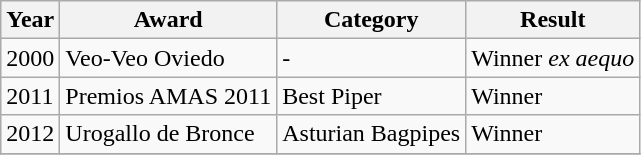<table class="wikitable">
<tr>
<th>Year</th>
<th>Award</th>
<th>Category</th>
<th>Result</th>
</tr>
<tr>
<td>2000</td>
<td>Veo-Veo Oviedo</td>
<td>-</td>
<td>Winner <em>ex aequo</em></td>
</tr>
<tr>
<td>2011</td>
<td>Premios AMAS 2011</td>
<td>Best Piper</td>
<td>Winner</td>
</tr>
<tr>
<td>2012</td>
<td>Urogallo de Bronce</td>
<td>Asturian Bagpipes</td>
<td>Winner</td>
</tr>
<tr>
</tr>
</table>
